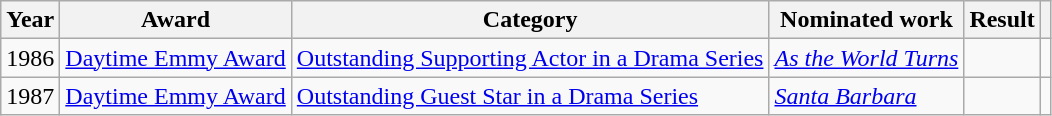<table class="wikitable">
<tr>
<th scope="col">Year</th>
<th scope="col">Award</th>
<th scope="col">Category</th>
<th scope="col">Nominated work</th>
<th scope="col">Result</th>
<th scope="col"></th>
</tr>
<tr>
<td>1986</td>
<td><a href='#'>Daytime Emmy Award</a></td>
<td><a href='#'>Outstanding Supporting Actor in a Drama Series</a></td>
<td><em><a href='#'>As the World Turns</a></em></td>
<td></td>
<td style="text-align:center;"></td>
</tr>
<tr>
<td>1987</td>
<td><a href='#'>Daytime Emmy Award</a></td>
<td><a href='#'>Outstanding Guest Star in a Drama Series</a></td>
<td><em><a href='#'>Santa Barbara</a></em></td>
<td></td>
<td style="text-align:center;"></td>
</tr>
</table>
